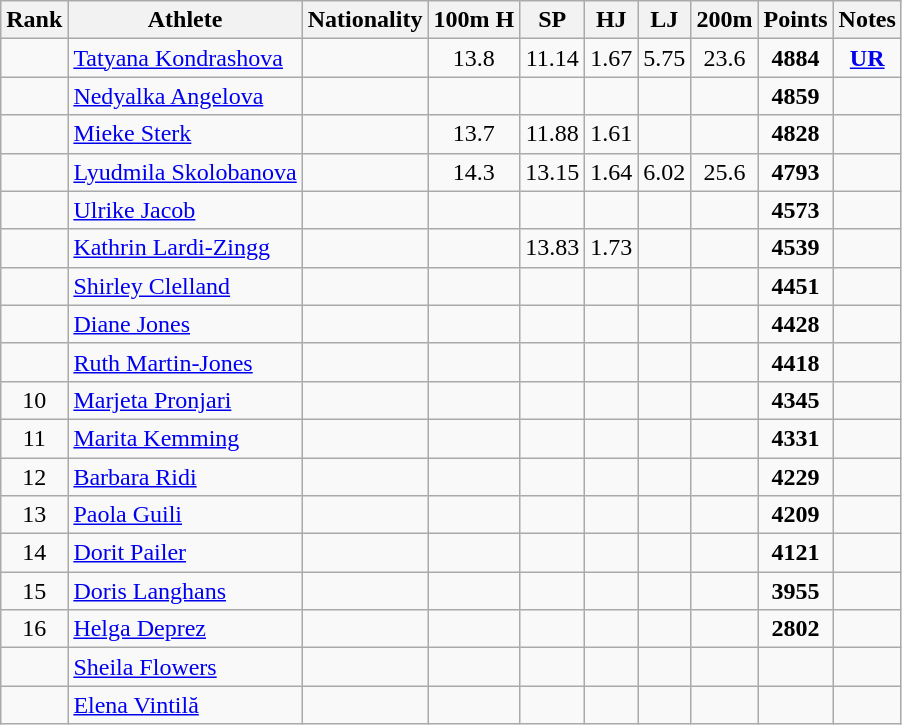<table class="wikitable sortable" style=" text-align:center;">
<tr>
<th>Rank</th>
<th>Athlete</th>
<th>Nationality</th>
<th>100m H</th>
<th>SP</th>
<th>HJ</th>
<th>LJ</th>
<th>200m</th>
<th>Points</th>
<th>Notes</th>
</tr>
<tr>
<td></td>
<td align=left><a href='#'>Tatyana Kondrashova</a></td>
<td align=left></td>
<td>13.8</td>
<td>11.14</td>
<td>1.67</td>
<td>5.75</td>
<td>23.6</td>
<td><strong>4884</strong></td>
<td><strong><a href='#'>UR</a></strong></td>
</tr>
<tr>
<td></td>
<td align=left><a href='#'>Nedyalka Angelova</a></td>
<td align=left></td>
<td></td>
<td></td>
<td></td>
<td></td>
<td></td>
<td><strong>4859</strong></td>
<td></td>
</tr>
<tr>
<td></td>
<td align=left><a href='#'>Mieke Sterk</a></td>
<td align=left></td>
<td>13.7</td>
<td>11.88</td>
<td>1.61</td>
<td></td>
<td></td>
<td><strong>4828</strong></td>
<td></td>
</tr>
<tr>
<td></td>
<td align=left><a href='#'>Lyudmila Skolobanova</a></td>
<td align=left></td>
<td>14.3</td>
<td>13.15</td>
<td>1.64</td>
<td>6.02</td>
<td>25.6</td>
<td><strong>4793</strong></td>
<td></td>
</tr>
<tr>
<td></td>
<td align=left><a href='#'>Ulrike Jacob</a></td>
<td align=left></td>
<td></td>
<td></td>
<td></td>
<td></td>
<td></td>
<td><strong>4573</strong></td>
<td></td>
</tr>
<tr>
<td></td>
<td align=left><a href='#'>Kathrin Lardi-Zingg</a></td>
<td align=left></td>
<td></td>
<td>13.83</td>
<td>1.73</td>
<td></td>
<td></td>
<td><strong>4539</strong></td>
<td></td>
</tr>
<tr>
<td></td>
<td align=left><a href='#'>Shirley Clelland</a></td>
<td align=left></td>
<td></td>
<td></td>
<td></td>
<td></td>
<td></td>
<td><strong>4451</strong></td>
<td></td>
</tr>
<tr>
<td></td>
<td align=left><a href='#'>Diane Jones</a></td>
<td align=left></td>
<td></td>
<td></td>
<td></td>
<td></td>
<td></td>
<td><strong>4428</strong></td>
<td></td>
</tr>
<tr>
<td></td>
<td align=left><a href='#'>Ruth Martin-Jones</a></td>
<td align=left></td>
<td></td>
<td></td>
<td></td>
<td></td>
<td></td>
<td><strong>4418</strong></td>
<td></td>
</tr>
<tr>
<td>10</td>
<td align=left><a href='#'>Marjeta Pronjari</a></td>
<td align=left></td>
<td></td>
<td></td>
<td></td>
<td></td>
<td></td>
<td><strong>4345</strong></td>
<td></td>
</tr>
<tr>
<td>11</td>
<td align=left><a href='#'>Marita Kemming</a></td>
<td align=left></td>
<td></td>
<td></td>
<td></td>
<td></td>
<td></td>
<td><strong>4331</strong></td>
<td></td>
</tr>
<tr>
<td>12</td>
<td align=left><a href='#'>Barbara Ridi</a></td>
<td align=left></td>
<td></td>
<td></td>
<td></td>
<td></td>
<td></td>
<td><strong>4229</strong></td>
<td></td>
</tr>
<tr>
<td>13</td>
<td align=left><a href='#'>Paola Guili</a></td>
<td align=left></td>
<td></td>
<td></td>
<td></td>
<td></td>
<td></td>
<td><strong>4209</strong></td>
<td></td>
</tr>
<tr>
<td>14</td>
<td align=left><a href='#'>Dorit Pailer</a></td>
<td align=left></td>
<td></td>
<td></td>
<td></td>
<td></td>
<td></td>
<td><strong>4121</strong></td>
<td></td>
</tr>
<tr>
<td>15</td>
<td align=left><a href='#'>Doris Langhans</a></td>
<td align=left></td>
<td></td>
<td></td>
<td></td>
<td></td>
<td></td>
<td><strong>3955</strong></td>
<td></td>
</tr>
<tr>
<td>16</td>
<td align=left><a href='#'>Helga Deprez</a></td>
<td align=left></td>
<td></td>
<td></td>
<td></td>
<td></td>
<td></td>
<td><strong>2802</strong></td>
<td></td>
</tr>
<tr>
<td></td>
<td align=left><a href='#'>Sheila Flowers</a></td>
<td align=left></td>
<td></td>
<td></td>
<td></td>
<td></td>
<td></td>
<td><strong></strong></td>
<td></td>
</tr>
<tr>
<td></td>
<td align=left><a href='#'>Elena Vintilă</a></td>
<td align=left></td>
<td></td>
<td></td>
<td></td>
<td></td>
<td></td>
<td><strong></strong></td>
<td></td>
</tr>
</table>
